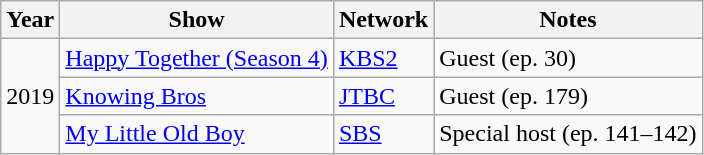<table class="wikitable">
<tr>
<th>Year</th>
<th>Show</th>
<th>Network</th>
<th>Notes</th>
</tr>
<tr>
<td rowspan=3>2019</td>
<td><a href='#'>Happy Together (Season 4)</a></td>
<td><a href='#'>KBS2</a></td>
<td>Guest (ep. 30)</td>
</tr>
<tr>
<td><a href='#'>Knowing Bros</a></td>
<td><a href='#'>JTBC</a></td>
<td>Guest (ep. 179)</td>
</tr>
<tr>
<td><a href='#'>My Little Old Boy</a></td>
<td><a href='#'>SBS</a></td>
<td>Special host (ep. 141–142)</td>
</tr>
</table>
